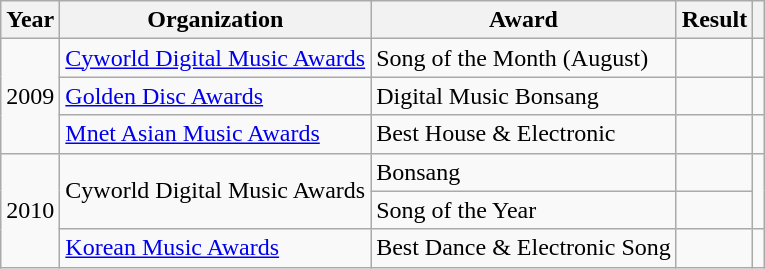<table class="wikitable plainrowheaders">
<tr>
<th scope="col">Year</th>
<th scope="col">Organization</th>
<th scope="col">Award</th>
<th scope="col">Result</th>
<th class="unsortable"></th>
</tr>
<tr>
<td rowspan="3">2009</td>
<td><a href='#'>Cyworld Digital Music Awards</a></td>
<td>Song of the Month (August)</td>
<td></td>
<td align="center"></td>
</tr>
<tr>
<td><a href='#'>Golden Disc Awards</a></td>
<td>Digital Music Bonsang</td>
<td></td>
<td align="center"></td>
</tr>
<tr>
<td><a href='#'>Mnet Asian Music Awards</a></td>
<td>Best House & Electronic</td>
<td></td>
<td align="center"></td>
</tr>
<tr>
<td rowspan="3">2010</td>
<td rowspan="2">Cyworld Digital Music Awards</td>
<td>Bonsang</td>
<td></td>
<td align="center" rowspan="2"></td>
</tr>
<tr>
<td>Song of the Year</td>
<td></td>
</tr>
<tr>
<td><a href='#'>Korean Music Awards</a></td>
<td>Best Dance & Electronic Song</td>
<td></td>
<td align="center"></td>
</tr>
</table>
